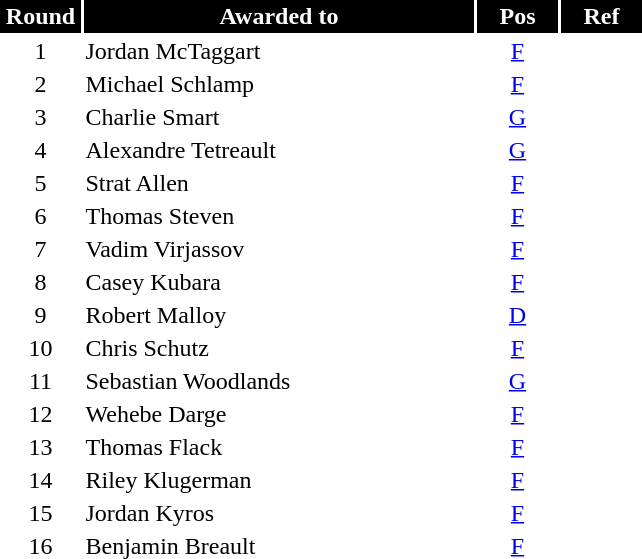<table class="toccolours" style="width:27em">
<tr>
<th style="background:#000000;color:white;border:#000000 1px solid; width: 50px">Round</th>
<th style="background:#000000;color:white;border:#000000 1px solid">Awarded to</th>
<th style="background:#000000;color:white;border:#000000 1px solid; width: 50px">Pos</th>
<th style="background:#000000;color:white;border:#000000 1px solid; width: 50px">Ref</th>
</tr>
<tr>
<td align="center">1</td>
<td> Jordan McTaggart</td>
<td align="center"><a href='#'>F</a></td>
<td></td>
</tr>
<tr>
<td align="center">2</td>
<td> Michael Schlamp</td>
<td align="center"><a href='#'>F</a></td>
<td></td>
</tr>
<tr>
<td align="center">3</td>
<td> Charlie Smart</td>
<td align="center"><a href='#'>G</a></td>
<td></td>
</tr>
<tr>
<td align="center">4</td>
<td> Alexandre Tetreault</td>
<td align="center"><a href='#'>G</a></td>
<td></td>
</tr>
<tr>
<td align="center">5</td>
<td> Strat Allen</td>
<td align="center"><a href='#'>F</a></td>
<td></td>
</tr>
<tr>
<td align="center">6</td>
<td> Thomas Steven</td>
<td align="center"><a href='#'>F</a></td>
<td></td>
</tr>
<tr>
<td align="center">7</td>
<td> Vadim Virjassov</td>
<td align="center"><a href='#'>F</a></td>
<td></td>
</tr>
<tr>
<td align="center">8</td>
<td> Casey Kubara</td>
<td align="center"><a href='#'>F</a></td>
<td></td>
</tr>
<tr>
<td align="center">9</td>
<td> Robert Malloy</td>
<td align="center"><a href='#'>D</a></td>
<td></td>
</tr>
<tr>
<td align="center">10</td>
<td> Chris Schutz</td>
<td align="center"><a href='#'>F</a></td>
<td></td>
</tr>
<tr>
<td align="center">11</td>
<td> Sebastian Woodlands</td>
<td align="center"><a href='#'>G</a></td>
<td></td>
</tr>
<tr>
<td align="center">12</td>
<td> Wehebe Darge</td>
<td align="center"><a href='#'>F</a></td>
<td></td>
</tr>
<tr>
<td align="center">13</td>
<td> Thomas Flack</td>
<td align="center"><a href='#'>F</a></td>
<td></td>
</tr>
<tr>
<td align="center">14</td>
<td> Riley Klugerman</td>
<td align="center"><a href='#'>F</a></td>
<td></td>
</tr>
<tr>
<td align="center">15</td>
<td> Jordan Kyros</td>
<td align="center"><a href='#'>F</a></td>
<td></td>
</tr>
<tr>
<td align="center">16</td>
<td> Benjamin Breault</td>
<td align="center"><a href='#'>F</a></td>
<td></td>
</tr>
<tr>
</tr>
</table>
